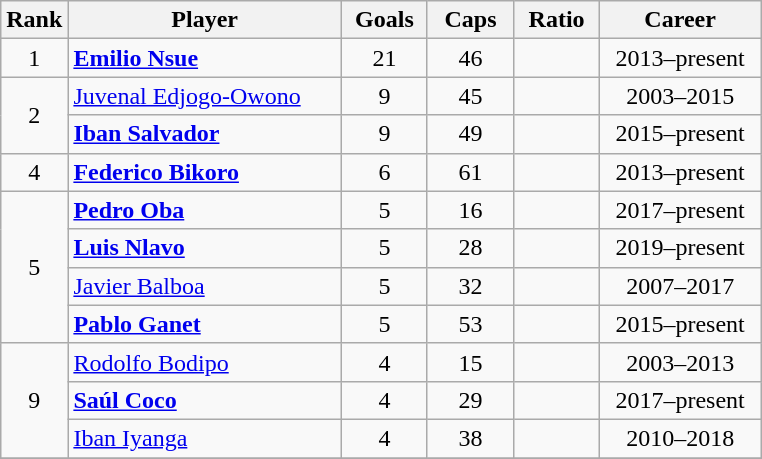<table class="wikitable sortable" style="text-align:center;">
<tr>
<th width=30px>Rank</th>
<th style="width:175px;">Player</th>
<th width=50px>Goals</th>
<th width=50px>Caps</th>
<th width=50px>Ratio</th>
<th style="width:100px;">Career</th>
</tr>
<tr>
<td>1</td>
<td align=left><strong><a href='#'>Emilio Nsue</a></strong></td>
<td>21</td>
<td>46</td>
<td></td>
<td>2013–present</td>
</tr>
<tr>
<td rowspan=2>2</td>
<td align=left><a href='#'>Juvenal Edjogo-Owono</a></td>
<td>9</td>
<td>45</td>
<td></td>
<td>2003–2015</td>
</tr>
<tr>
<td align=left><strong><a href='#'>Iban Salvador</a></strong></td>
<td>9</td>
<td>49</td>
<td></td>
<td>2015–present</td>
</tr>
<tr>
<td>4</td>
<td align=left><strong><a href='#'>Federico Bikoro</a></strong></td>
<td>6</td>
<td>61</td>
<td></td>
<td>2013–present</td>
</tr>
<tr>
<td rowspan=4>5</td>
<td align=left><strong><a href='#'>Pedro Oba</a></strong></td>
<td>5</td>
<td>16</td>
<td></td>
<td>2017–present</td>
</tr>
<tr>
<td align=left><strong><a href='#'>Luis Nlavo</a></strong></td>
<td>5</td>
<td>28</td>
<td></td>
<td>2019–present</td>
</tr>
<tr>
<td align=left><a href='#'>Javier Balboa</a></td>
<td>5</td>
<td>32</td>
<td></td>
<td>2007–2017</td>
</tr>
<tr>
<td align=left><strong><a href='#'>Pablo Ganet</a></strong></td>
<td>5</td>
<td>53</td>
<td></td>
<td>2015–present</td>
</tr>
<tr>
<td rowspan=3>9</td>
<td align=left><a href='#'>Rodolfo Bodipo</a></td>
<td>4</td>
<td>15</td>
<td></td>
<td>2003–2013</td>
</tr>
<tr>
<td align=left><strong><a href='#'>Saúl Coco</a></strong></td>
<td>4</td>
<td>29</td>
<td></td>
<td>2017–present</td>
</tr>
<tr>
<td align=left><a href='#'>Iban Iyanga</a></td>
<td>4</td>
<td>38</td>
<td></td>
<td>2010–2018</td>
</tr>
<tr>
</tr>
</table>
